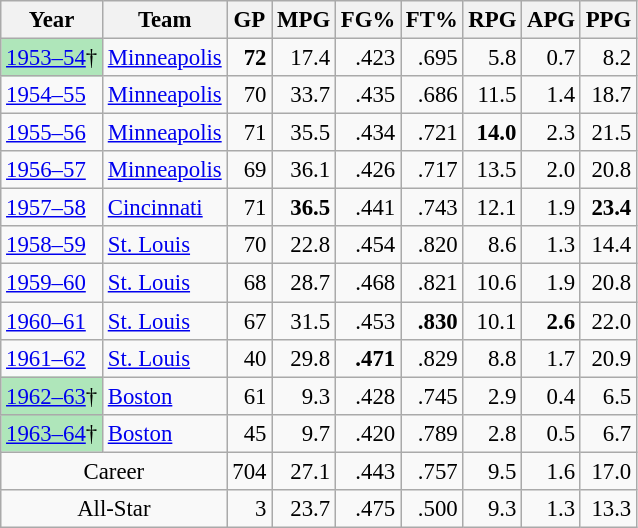<table class="wikitable sortable" style="font-size:95%; text-align:right;">
<tr>
<th>Year</th>
<th>Team</th>
<th>GP</th>
<th>MPG</th>
<th>FG%</th>
<th>FT%</th>
<th>RPG</th>
<th>APG</th>
<th>PPG</th>
</tr>
<tr>
<td style="text-align:left;background:#afe6ba;"><a href='#'>1953–54</a>†</td>
<td style="text-align:left;"><a href='#'>Minneapolis</a></td>
<td><strong>72</strong></td>
<td>17.4</td>
<td>.423</td>
<td>.695</td>
<td>5.8</td>
<td>0.7</td>
<td>8.2</td>
</tr>
<tr>
<td style="text-align:left;"><a href='#'>1954–55</a></td>
<td style="text-align:left;"><a href='#'>Minneapolis</a></td>
<td>70</td>
<td>33.7</td>
<td>.435</td>
<td>.686</td>
<td>11.5</td>
<td>1.4</td>
<td>18.7</td>
</tr>
<tr>
<td style="text-align:left;"><a href='#'>1955–56</a></td>
<td style="text-align:left;"><a href='#'>Minneapolis</a></td>
<td>71</td>
<td>35.5</td>
<td>.434</td>
<td>.721</td>
<td><strong>14.0</strong></td>
<td>2.3</td>
<td>21.5</td>
</tr>
<tr>
<td style="text-align:left;"><a href='#'>1956–57</a></td>
<td style="text-align:left;"><a href='#'>Minneapolis</a></td>
<td>69</td>
<td>36.1</td>
<td>.426</td>
<td>.717</td>
<td>13.5</td>
<td>2.0</td>
<td>20.8</td>
</tr>
<tr>
<td style="text-align:left;"><a href='#'>1957–58</a></td>
<td style="text-align:left;"><a href='#'>Cincinnati</a></td>
<td>71</td>
<td><strong>36.5</strong></td>
<td>.441</td>
<td>.743</td>
<td>12.1</td>
<td>1.9</td>
<td><strong>23.4</strong></td>
</tr>
<tr>
<td style="text-align:left;"><a href='#'>1958–59</a></td>
<td style="text-align:left;"><a href='#'>St. Louis</a></td>
<td>70</td>
<td>22.8</td>
<td>.454</td>
<td>.820</td>
<td>8.6</td>
<td>1.3</td>
<td>14.4</td>
</tr>
<tr>
<td style="text-align:left;"><a href='#'>1959–60</a></td>
<td style="text-align:left;"><a href='#'>St. Louis</a></td>
<td>68</td>
<td>28.7</td>
<td>.468</td>
<td>.821</td>
<td>10.6</td>
<td>1.9</td>
<td>20.8</td>
</tr>
<tr>
<td style="text-align:left;"><a href='#'>1960–61</a></td>
<td style="text-align:left;"><a href='#'>St. Louis</a></td>
<td>67</td>
<td>31.5</td>
<td>.453</td>
<td><strong>.830</strong></td>
<td>10.1</td>
<td><strong>2.6</strong></td>
<td>22.0</td>
</tr>
<tr>
<td style="text-align:left;"><a href='#'>1961–62</a></td>
<td style="text-align:left;"><a href='#'>St. Louis</a></td>
<td>40</td>
<td>29.8</td>
<td><strong>.471</strong></td>
<td>.829</td>
<td>8.8</td>
<td>1.7</td>
<td>20.9</td>
</tr>
<tr>
<td style="text-align:left;background:#afe6ba;"><a href='#'>1962–63</a>†</td>
<td style="text-align:left;"><a href='#'>Boston</a></td>
<td>61</td>
<td>9.3</td>
<td>.428</td>
<td>.745</td>
<td>2.9</td>
<td>0.4</td>
<td>6.5</td>
</tr>
<tr>
<td style="text-align:left;background:#afe6ba;"><a href='#'>1963–64</a>†</td>
<td style="text-align:left;"><a href='#'>Boston</a></td>
<td>45</td>
<td>9.7</td>
<td>.420</td>
<td>.789</td>
<td>2.8</td>
<td>0.5</td>
<td>6.7</td>
</tr>
<tr class="sortbottom">
<td colspan="2" style="text-align:center;">Career</td>
<td>704</td>
<td>27.1</td>
<td>.443</td>
<td>.757</td>
<td>9.5</td>
<td>1.6</td>
<td>17.0</td>
</tr>
<tr class="sortbottom">
<td colspan="2" style="text-align:center;">All-Star</td>
<td>3</td>
<td>23.7</td>
<td>.475</td>
<td>.500</td>
<td>9.3</td>
<td>1.3</td>
<td>13.3</td>
</tr>
</table>
